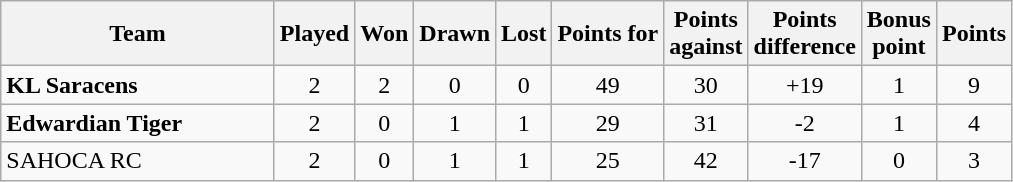<table class="wikitable" style="text-align:center">
<tr>
<th width=175>Team</th>
<th>Played</th>
<th>Won</th>
<th>Drawn</th>
<th>Lost</th>
<th>Points for</th>
<th>Points<br>against</th>
<th>Points<br>difference</th>
<th>Bonus<br>point</th>
<th>Points</th>
</tr>
<tr>
<td align="left"><strong>KL Saracens</strong></td>
<td>2</td>
<td>2</td>
<td>0</td>
<td>0</td>
<td>49</td>
<td>30</td>
<td>+19</td>
<td>1</td>
<td>9</td>
</tr>
<tr>
<td align="left"><strong>Edwardian Tiger</strong></td>
<td>2</td>
<td>0</td>
<td>1</td>
<td>1</td>
<td>29</td>
<td>31</td>
<td>-2</td>
<td>1</td>
<td>4</td>
</tr>
<tr>
<td align="left">SAHOCA RC</td>
<td>2</td>
<td>0</td>
<td>1</td>
<td>1</td>
<td>25</td>
<td>42</td>
<td>-17</td>
<td>0</td>
<td>3</td>
</tr>
</table>
